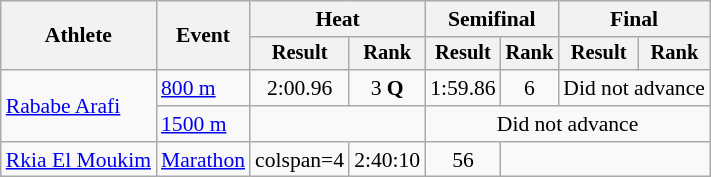<table class="wikitable" style="font-size:90%">
<tr>
<th rowspan="2">Athlete</th>
<th rowspan="2">Event</th>
<th colspan="2">Heat</th>
<th colspan="2">Semifinal</th>
<th colspan="2">Final</th>
</tr>
<tr style="font-size:95%">
<th>Result</th>
<th>Rank</th>
<th>Result</th>
<th>Rank</th>
<th>Result</th>
<th>Rank</th>
</tr>
<tr align=center>
<td align=left rowspan=2><a href='#'>Rababe Arafi</a></td>
<td align=left><a href='#'>800 m</a></td>
<td>2:00.96</td>
<td>3 <strong>Q</strong></td>
<td>1:59.86</td>
<td>6</td>
<td colspan="2">Did not advance</td>
</tr>
<tr align=center>
<td align=left><a href='#'>1500 m</a></td>
<td colspan=2></td>
<td colspan="4">Did not advance</td>
</tr>
<tr align=center>
<td align=left><a href='#'>Rkia El Moukim</a></td>
<td align="left"><a href='#'>Marathon</a></td>
<td>colspan=4 </td>
<td>2:40:10</td>
<td>56</td>
</tr>
</table>
